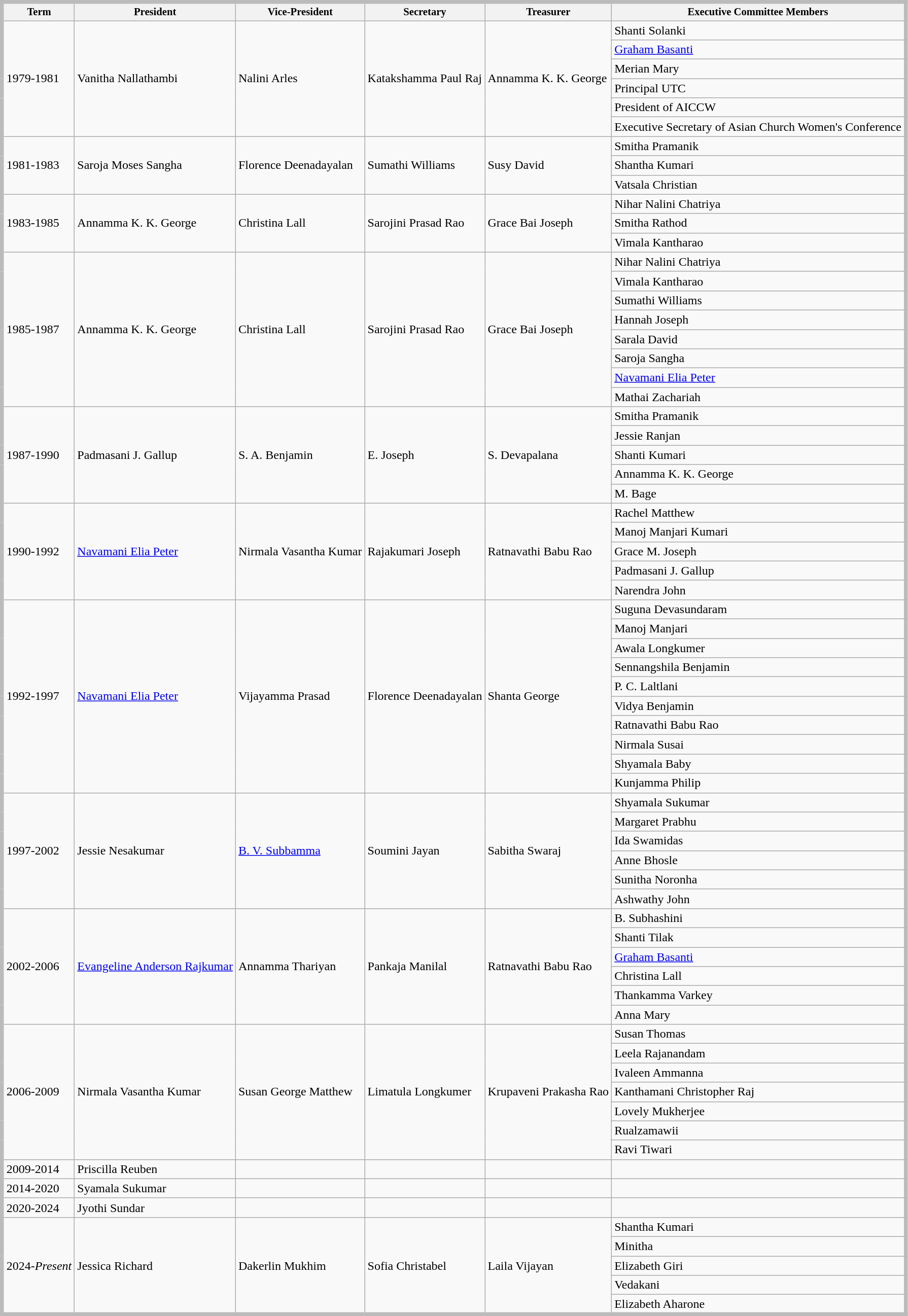<table class="wikitable" style="border: 5px solid #BBB; margin: .96em 0 0 .9em;">
<tr style="font-size: 86%;">
<th>Term</th>
<th>President</th>
<th>Vice-President</th>
<th>Secretary</th>
<th>Treasurer</th>
<th>Executive Committee Members</th>
</tr>
<tr>
<td rowspan=6 colspan=1>1979-1981</td>
<td rowspan=6 colspan=1>Vanitha Nallathambi</td>
<td rowspan=6 colspan=1>Nalini Arles</td>
<td rowspan=6 colspan=1>Katakshamma Paul Raj</td>
<td rowspan=6 colspan=1>Annamma K. K. George</td>
<td>Shanti Solanki</td>
</tr>
<tr>
<td><a href='#'>Graham Basanti</a></td>
</tr>
<tr>
<td>Merian Mary</td>
</tr>
<tr>
<td>Principal UTC</td>
</tr>
<tr>
<td>President of AICCW</td>
</tr>
<tr>
<td>Executive Secretary of Asian Church Women's Conference</td>
</tr>
<tr>
<td rowspan=3 colspan=1>1981-1983</td>
<td rowspan=3 colspan=1>Saroja Moses Sangha</td>
<td rowspan=3 colspan=1>Florence Deenadayalan</td>
<td rowspan=3 colspan=1>Sumathi Williams</td>
<td rowspan=3 colspan=1>Susy David</td>
<td>Smitha Pramanik</td>
</tr>
<tr>
<td>Shantha Kumari</td>
</tr>
<tr>
<td>Vatsala Christian</td>
</tr>
<tr>
<td rowspan=3 colspan=1>1983-1985</td>
<td rowspan=3 colspan=1>Annamma K. K. George</td>
<td rowspan=3 colspan=1>Christina Lall</td>
<td rowspan=3 colspan=1>Sarojini Prasad Rao</td>
<td rowspan=3 colspan=1>Grace Bai Joseph</td>
<td>Nihar Nalini Chatriya</td>
</tr>
<tr>
<td>Smitha Rathod</td>
</tr>
<tr>
<td>Vimala Kantharao</td>
</tr>
<tr>
<td rowspan=8 colspan=1>1985-1987</td>
<td rowspan=8 colspan=1>Annamma K. K. George</td>
<td rowspan=8 colspan=1>Christina Lall</td>
<td rowspan=8 colspan=1>Sarojini Prasad Rao</td>
<td rowspan=8 colspan=1>Grace Bai Joseph</td>
<td>Nihar Nalini Chatriya</td>
</tr>
<tr>
<td>Vimala Kantharao</td>
</tr>
<tr>
<td>Sumathi Williams</td>
</tr>
<tr>
<td>Hannah Joseph</td>
</tr>
<tr>
<td>Sarala David</td>
</tr>
<tr>
<td>Saroja Sangha</td>
</tr>
<tr>
<td><a href='#'>Navamani Elia Peter</a></td>
</tr>
<tr>
<td>Mathai Zachariah</td>
</tr>
<tr>
<td rowspan=5 colspan=1>1987-1990</td>
<td rowspan=5 colspan=1>Padmasani J. Gallup</td>
<td rowspan=5 colspan=1>S. A. Benjamin</td>
<td rowspan=5 colspan=1>E. Joseph</td>
<td rowspan=5 colspan=1>S. Devapalana</td>
<td>Smitha Pramanik</td>
</tr>
<tr>
<td>Jessie Ranjan</td>
</tr>
<tr>
<td>Shanti Kumari</td>
</tr>
<tr>
<td>Annamma K. K. George</td>
</tr>
<tr>
<td>M. Bage</td>
</tr>
<tr>
<td rowspan=5 colspan=1>1990-1992</td>
<td rowspan=5 colspan=1><a href='#'>Navamani Elia Peter</a></td>
<td rowspan=5 colspan=1>Nirmala Vasantha Kumar</td>
<td rowspan=5 colspan=1>Rajakumari Joseph</td>
<td rowspan=5 colspan=1>Ratnavathi Babu Rao</td>
<td>Rachel Matthew</td>
</tr>
<tr>
<td>Manoj Manjari Kumari</td>
</tr>
<tr>
<td>Grace M. Joseph</td>
</tr>
<tr>
<td>Padmasani J. Gallup</td>
</tr>
<tr>
<td>Narendra John</td>
</tr>
<tr>
<td rowspan=10 colspan=1>1992-1997</td>
<td rowspan=10 colspan=1><a href='#'>Navamani Elia Peter</a></td>
<td rowspan=10 colspan=1>Vijayamma Prasad</td>
<td rowspan=10 colspan=1>Florence Deenadayalan</td>
<td rowspan=10 colspan=1>Shanta George</td>
<td>Suguna Devasundaram</td>
</tr>
<tr>
<td>Manoj Manjari</td>
</tr>
<tr>
<td>Awala Longkumer</td>
</tr>
<tr>
<td>Sennangshila Benjamin</td>
</tr>
<tr>
<td>P. C. Laltlani</td>
</tr>
<tr>
<td>Vidya Benjamin</td>
</tr>
<tr>
<td>Ratnavathi Babu Rao</td>
</tr>
<tr>
<td>Nirmala Susai</td>
</tr>
<tr>
<td>Shyamala Baby</td>
</tr>
<tr>
<td>Kunjamma Philip</td>
</tr>
<tr>
<td rowspan=6 colspan=1>1997-2002</td>
<td rowspan=6 colspan=1>Jessie Nesakumar</td>
<td rowspan=6 colspan=1><a href='#'>B. V. Subbamma</a></td>
<td rowspan=6 colspan=1>Soumini Jayan</td>
<td rowspan=6 colspan=1>Sabitha Swaraj</td>
<td>Shyamala Sukumar</td>
</tr>
<tr>
<td>Margaret Prabhu</td>
</tr>
<tr>
<td>Ida Swamidas</td>
</tr>
<tr>
<td>Anne Bhosle</td>
</tr>
<tr>
<td>Sunitha Noronha</td>
</tr>
<tr>
<td>Ashwathy John</td>
</tr>
<tr>
<td rowspan=6 colspan=1>2002-2006</td>
<td rowspan=6 colspan=1><a href='#'>Evangeline Anderson Rajkumar</a></td>
<td rowspan=6 colspan=1>Annamma Thariyan</td>
<td rowspan=6 colspan=1>Pankaja Manilal</td>
<td rowspan=6 colspan=1>Ratnavathi Babu Rao</td>
<td>B. Subhashini</td>
</tr>
<tr>
<td>Shanti Tilak</td>
</tr>
<tr>
<td><a href='#'>Graham Basanti</a></td>
</tr>
<tr>
<td>Christina Lall</td>
</tr>
<tr>
<td>Thankamma Varkey</td>
</tr>
<tr>
<td>Anna Mary</td>
</tr>
<tr>
<td rowspan=7 colspan=1>2006-2009</td>
<td rowspan=7 colspan=1>Nirmala Vasantha Kumar</td>
<td rowspan=7 colspan=1>Susan George Matthew</td>
<td rowspan=7 colspan=1>Limatula Longkumer</td>
<td rowspan=7 colspan=1>Krupaveni Prakasha Rao</td>
<td>Susan Thomas</td>
</tr>
<tr>
<td>Leela Rajanandam</td>
</tr>
<tr>
<td>Ivaleen Ammanna</td>
</tr>
<tr>
<td>Kanthamani Christopher Raj</td>
</tr>
<tr>
<td>Lovely Mukherjee</td>
</tr>
<tr>
<td>Rualzamawii</td>
</tr>
<tr>
<td>Ravi Tiwari</td>
</tr>
<tr>
<td rowspan=1 colspan=1>2009-2014</td>
<td rowspan=1 colspan=1>Priscilla Reuben</td>
<td rowspan=1 colspan=1></td>
<td rowspan=1 colspan=1></td>
<td rowspan=1 colspan=1></td>
<td></td>
</tr>
<tr>
<td rowspan=1 colspan=1>2014-2020</td>
<td rowspan=1 colspan=1>Syamala Sukumar</td>
<td rowspan=1 colspan=1></td>
<td rowspan=1 colspan=1></td>
<td rowspan=1 colspan=1></td>
<td></td>
</tr>
<tr>
<td rowspan=1 colspan=1>2020-2024</td>
<td rowspan=1 colspan=1>Jyothi Sundar</td>
<td rowspan=1 colspan=1></td>
<td rowspan=1 colspan=1></td>
<td rowspan=1 colspan=1></td>
<td></td>
</tr>
<tr>
<td rowspan=5 colspan=1>2024-<em>Present</em></td>
<td rowspan=5 colspan=1>Jessica Richard</td>
<td rowspan=5 colspan=1>Dakerlin Mukhim</td>
<td rowspan=5 colspan=1>Sofia Christabel</td>
<td rowspan=5 colspan=1>Laila Vijayan</td>
<td>Shantha Kumari</td>
</tr>
<tr>
<td>Minitha</td>
</tr>
<tr>
<td>Elizabeth Giri</td>
</tr>
<tr>
<td>Vedakani</td>
</tr>
<tr>
<td>Elizabeth Aharone</td>
</tr>
<tr>
</tr>
</table>
